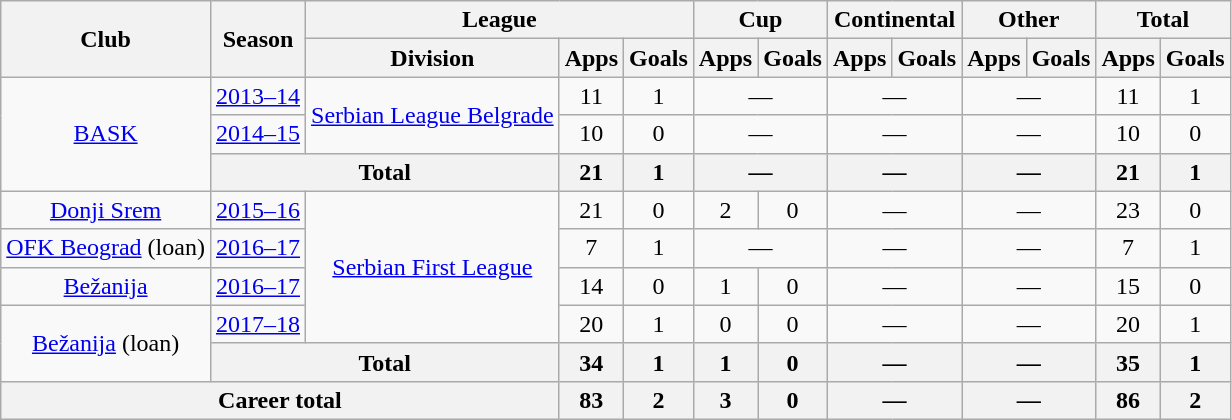<table class="wikitable" style="text-align:center">
<tr>
<th rowspan="2">Club</th>
<th rowspan="2">Season</th>
<th colspan="3">League</th>
<th colspan="2">Cup</th>
<th colspan="2">Continental</th>
<th colspan="2">Other</th>
<th colspan="2">Total</th>
</tr>
<tr>
<th>Division</th>
<th>Apps</th>
<th>Goals</th>
<th>Apps</th>
<th>Goals</th>
<th>Apps</th>
<th>Goals</th>
<th>Apps</th>
<th>Goals</th>
<th>Apps</th>
<th>Goals</th>
</tr>
<tr>
<td rowspan="3"><a href='#'>BASK</a></td>
<td><a href='#'>2013–14</a></td>
<td rowspan="2"><a href='#'>Serbian League Belgrade</a></td>
<td>11</td>
<td>1</td>
<td colspan="2">—</td>
<td colspan="2">—</td>
<td colspan="2">—</td>
<td>11</td>
<td>1</td>
</tr>
<tr>
<td><a href='#'>2014–15</a></td>
<td>10</td>
<td>0</td>
<td colspan="2">—</td>
<td colspan="2">—</td>
<td colspan="2">—</td>
<td>10</td>
<td>0</td>
</tr>
<tr>
<th colspan="2">Total</th>
<th>21</th>
<th>1</th>
<th colspan="2">—</th>
<th colspan="2">—</th>
<th colspan="2">—</th>
<th>21</th>
<th>1</th>
</tr>
<tr>
<td><a href='#'>Donji Srem</a></td>
<td><a href='#'>2015–16</a></td>
<td rowspan="4"><a href='#'>Serbian First League</a></td>
<td>21</td>
<td>0</td>
<td>2</td>
<td>0</td>
<td colspan="2">—</td>
<td colspan="2">—</td>
<td>23</td>
<td>0</td>
</tr>
<tr>
<td><a href='#'>OFK Beograd</a> (loan)</td>
<td><a href='#'>2016–17</a></td>
<td>7</td>
<td>1</td>
<td colspan="2">—</td>
<td colspan="2">—</td>
<td colspan="2">—</td>
<td>7</td>
<td>1</td>
</tr>
<tr>
<td><a href='#'>Bežanija</a></td>
<td><a href='#'>2016–17</a></td>
<td>14</td>
<td>0</td>
<td>1</td>
<td>0</td>
<td colspan="2">—</td>
<td colspan="2">—</td>
<td>15</td>
<td>0</td>
</tr>
<tr>
<td rowspan="2"><a href='#'>Bežanija</a> (loan)</td>
<td><a href='#'>2017–18</a></td>
<td>20</td>
<td>1</td>
<td>0</td>
<td>0</td>
<td colspan="2">—</td>
<td colspan="2">—</td>
<td>20</td>
<td>1</td>
</tr>
<tr>
<th colspan="2">Total</th>
<th>34</th>
<th>1</th>
<th>1</th>
<th>0</th>
<th colspan="2">—</th>
<th colspan="2">—</th>
<th>35</th>
<th>1</th>
</tr>
<tr>
<th colspan="3">Career total</th>
<th>83</th>
<th>2</th>
<th>3</th>
<th>0</th>
<th colspan="2">—</th>
<th colspan="2">—</th>
<th>86</th>
<th>2</th>
</tr>
</table>
